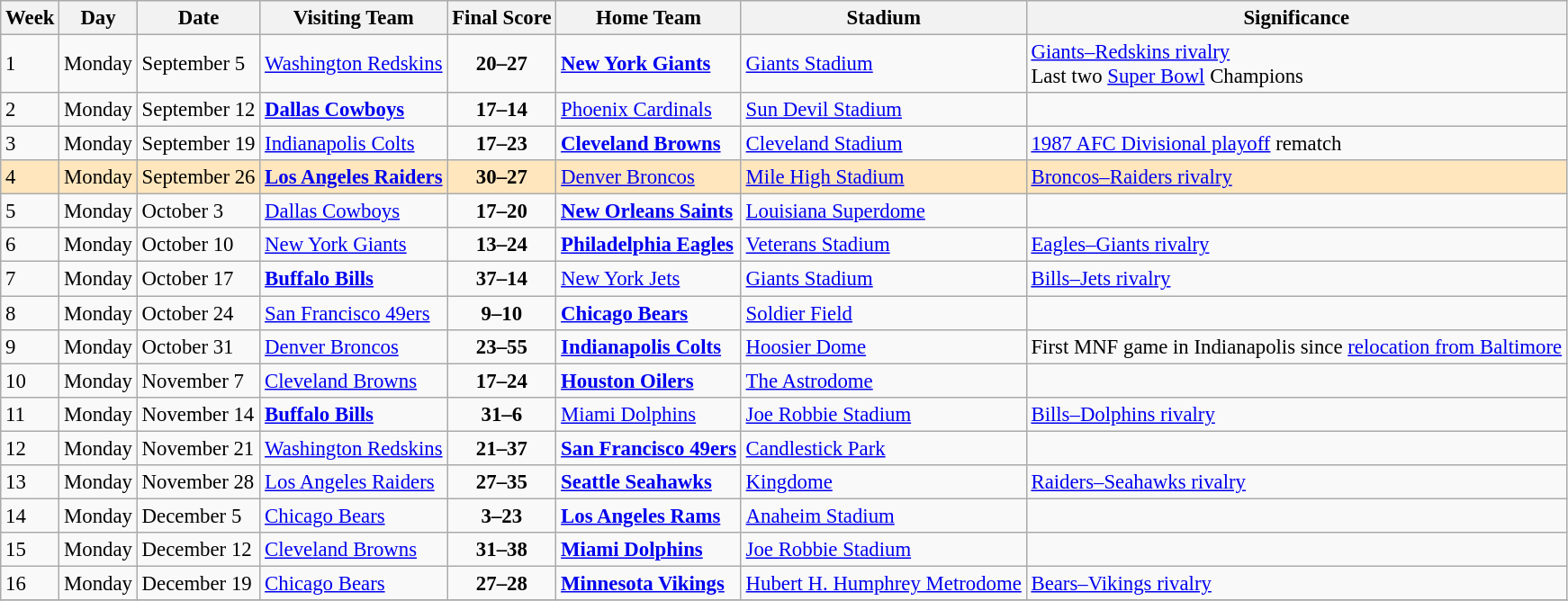<table class="wikitable" style= "font-size: 95%;">
<tr>
<th>Week</th>
<th>Day</th>
<th>Date</th>
<th>Visiting Team</th>
<th>Final Score</th>
<th>Home Team</th>
<th>Stadium</th>
<th>Significance</th>
</tr>
<tr>
<td>1</td>
<td>Monday</td>
<td>September 5</td>
<td><a href='#'>Washington Redskins</a></td>
<td align="center"><strong>20–27</strong></td>
<td><strong><a href='#'>New York Giants</a></strong></td>
<td><a href='#'>Giants Stadium</a></td>
<td><a href='#'>Giants–Redskins rivalry</a><br>Last two <a href='#'>Super Bowl</a> Champions</td>
</tr>
<tr>
<td>2</td>
<td>Monday</td>
<td>September 12</td>
<td><strong><a href='#'>Dallas Cowboys</a></strong></td>
<td align="center"><strong>17–14</strong></td>
<td><a href='#'>Phoenix Cardinals</a></td>
<td><a href='#'>Sun Devil Stadium</a></td>
<td></td>
</tr>
<tr>
<td>3</td>
<td>Monday</td>
<td>September 19</td>
<td><a href='#'>Indianapolis Colts</a></td>
<td align="center"><strong>17–23</strong></td>
<td><strong><a href='#'>Cleveland Browns</a></strong></td>
<td><a href='#'>Cleveland Stadium</a></td>
<td><a href='#'>1987 AFC Divisional playoff</a> rematch</td>
</tr>
<tr bgcolor="#FFE6BD">
<td>4</td>
<td>Monday</td>
<td>September 26</td>
<td><strong><a href='#'>Los Angeles Raiders</a></strong></td>
<td align="center"><strong>30–27</strong></td>
<td><a href='#'>Denver Broncos</a></td>
<td><a href='#'>Mile High Stadium</a></td>
<td><a href='#'>Broncos–Raiders rivalry</a></td>
</tr>
<tr>
<td>5</td>
<td>Monday</td>
<td>October 3</td>
<td><a href='#'>Dallas Cowboys</a></td>
<td align="center"><strong>17–20</strong></td>
<td><strong><a href='#'>New Orleans Saints</a></strong></td>
<td><a href='#'>Louisiana Superdome</a></td>
<td></td>
</tr>
<tr>
<td>6</td>
<td>Monday</td>
<td>October 10</td>
<td><a href='#'>New York Giants</a></td>
<td align="center"><strong>13–24</strong></td>
<td><strong><a href='#'>Philadelphia Eagles</a></strong></td>
<td><a href='#'>Veterans Stadium</a></td>
<td><a href='#'>Eagles–Giants rivalry</a></td>
</tr>
<tr>
<td>7</td>
<td>Monday</td>
<td>October 17</td>
<td><strong><a href='#'>Buffalo Bills</a></strong></td>
<td align="center"><strong>37–14</strong></td>
<td><a href='#'>New York Jets</a></td>
<td><a href='#'>Giants Stadium</a></td>
<td><a href='#'>Bills–Jets rivalry</a></td>
</tr>
<tr>
<td>8</td>
<td>Monday</td>
<td>October 24</td>
<td><a href='#'>San Francisco 49ers</a></td>
<td align="center"><strong>9–10</strong></td>
<td><strong><a href='#'>Chicago Bears</a></strong></td>
<td><a href='#'>Soldier Field</a></td>
<td></td>
</tr>
<tr>
<td>9</td>
<td>Monday</td>
<td>October 31</td>
<td><a href='#'>Denver Broncos</a></td>
<td align="center"><strong>23–55</strong></td>
<td><strong><a href='#'>Indianapolis Colts</a></strong></td>
<td><a href='#'>Hoosier Dome</a></td>
<td>First MNF game in Indianapolis since <a href='#'>relocation from Baltimore</a></td>
</tr>
<tr>
<td>10</td>
<td>Monday</td>
<td>November 7</td>
<td><a href='#'>Cleveland Browns</a></td>
<td align="center"><strong>17–24</strong></td>
<td><strong><a href='#'>Houston Oilers</a></strong></td>
<td><a href='#'>The Astrodome</a></td>
<td></td>
</tr>
<tr>
<td>11</td>
<td>Monday</td>
<td>November 14</td>
<td><strong><a href='#'>Buffalo Bills</a></strong></td>
<td align="center"><strong>31–6</strong></td>
<td><a href='#'>Miami Dolphins</a></td>
<td><a href='#'>Joe Robbie Stadium</a></td>
<td><a href='#'>Bills–Dolphins rivalry</a></td>
</tr>
<tr>
<td>12</td>
<td>Monday</td>
<td>November 21</td>
<td><a href='#'>Washington Redskins</a></td>
<td align="center"><strong>21–37</strong></td>
<td><strong><a href='#'>San Francisco 49ers</a></strong></td>
<td><a href='#'>Candlestick Park</a></td>
<td></td>
</tr>
<tr>
<td>13</td>
<td>Monday</td>
<td>November 28</td>
<td><a href='#'>Los Angeles Raiders</a></td>
<td align="center"><strong>27–35</strong></td>
<td><strong><a href='#'>Seattle Seahawks</a></strong></td>
<td><a href='#'>Kingdome</a></td>
<td><a href='#'>Raiders–Seahawks rivalry</a></td>
</tr>
<tr>
<td>14</td>
<td>Monday</td>
<td>December 5</td>
<td><a href='#'>Chicago Bears</a></td>
<td align="center"><strong>3–23</strong></td>
<td><strong><a href='#'>Los Angeles Rams</a></strong></td>
<td><a href='#'>Anaheim Stadium</a></td>
<td></td>
</tr>
<tr>
<td>15</td>
<td>Monday</td>
<td>December 12</td>
<td><a href='#'>Cleveland Browns</a></td>
<td align="center"><strong>31–38</strong></td>
<td><strong><a href='#'>Miami Dolphins</a></strong></td>
<td><a href='#'>Joe Robbie Stadium</a></td>
<td></td>
</tr>
<tr>
<td>16</td>
<td>Monday</td>
<td>December 19</td>
<td><a href='#'>Chicago Bears</a></td>
<td align="center"><strong>27–28</strong></td>
<td><strong><a href='#'>Minnesota Vikings</a></strong></td>
<td><a href='#'>Hubert H. Humphrey Metrodome</a></td>
<td><a href='#'>Bears–Vikings rivalry</a></td>
</tr>
<tr>
</tr>
</table>
